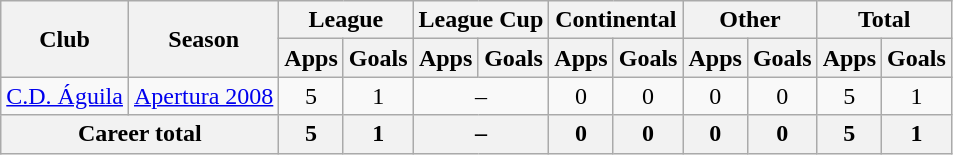<table class="wikitable" style="text-align: center;">
<tr>
<th rowspan="2">Club</th>
<th rowspan="2">Season</th>
<th colspan="2">League</th>
<th colspan="2">League Cup</th>
<th colspan="2">Continental</th>
<th colspan="2">Other</th>
<th colspan="2">Total</th>
</tr>
<tr>
<th>Apps</th>
<th>Goals</th>
<th>Apps</th>
<th>Goals</th>
<th>Apps</th>
<th>Goals</th>
<th>Apps</th>
<th>Goals</th>
<th>Apps</th>
<th>Goals</th>
</tr>
<tr>
<td rowspan="1" valign="center"><a href='#'>C.D. Águila</a></td>
<td><a href='#'>Apertura 2008</a></td>
<td>5</td>
<td>1</td>
<td colspan="2">–</td>
<td>0</td>
<td>0</td>
<td>0</td>
<td>0</td>
<td>5</td>
<td>1</td>
</tr>
<tr>
<th colspan="2">Career total</th>
<th>5</th>
<th>1</th>
<th colspan="2">–</th>
<th>0</th>
<th>0</th>
<th>0</th>
<th>0</th>
<th>5</th>
<th>1</th>
</tr>
</table>
